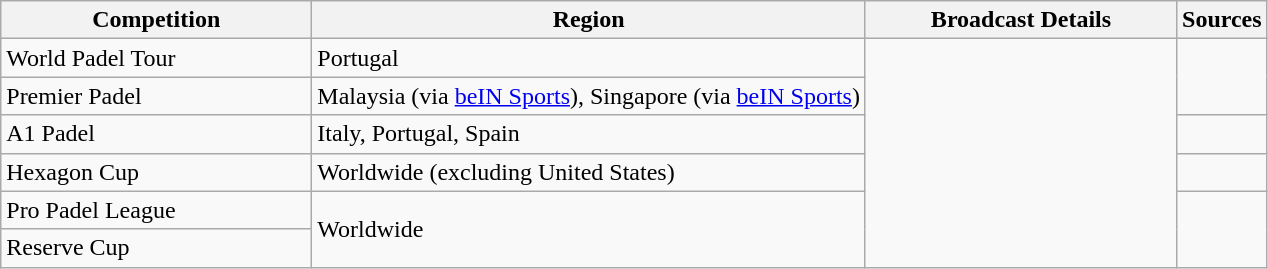<table class="wikitable">
<tr>
<th width="200">Competition</th>
<th>Region</th>
<th width="200">Broadcast Details</th>
<th>Sources</th>
</tr>
<tr>
<td>World Padel Tour</td>
<td>Portugal</td>
<td rowspan="6"></td>
<td rowspan="2"></td>
</tr>
<tr>
<td>Premier Padel</td>
<td>Malaysia (via <a href='#'>beIN Sports</a>), Singapore (via <a href='#'>beIN Sports</a>)</td>
</tr>
<tr>
<td>A1 Padel</td>
<td>Italy, Portugal, Spain</td>
<td></td>
</tr>
<tr>
<td>Hexagon Cup</td>
<td>Worldwide (excluding United States)</td>
<td></td>
</tr>
<tr>
<td>Pro Padel League</td>
<td rowspan="2">Worldwide</td>
<td rowspan="2"></td>
</tr>
<tr>
<td>Reserve Cup</td>
</tr>
</table>
